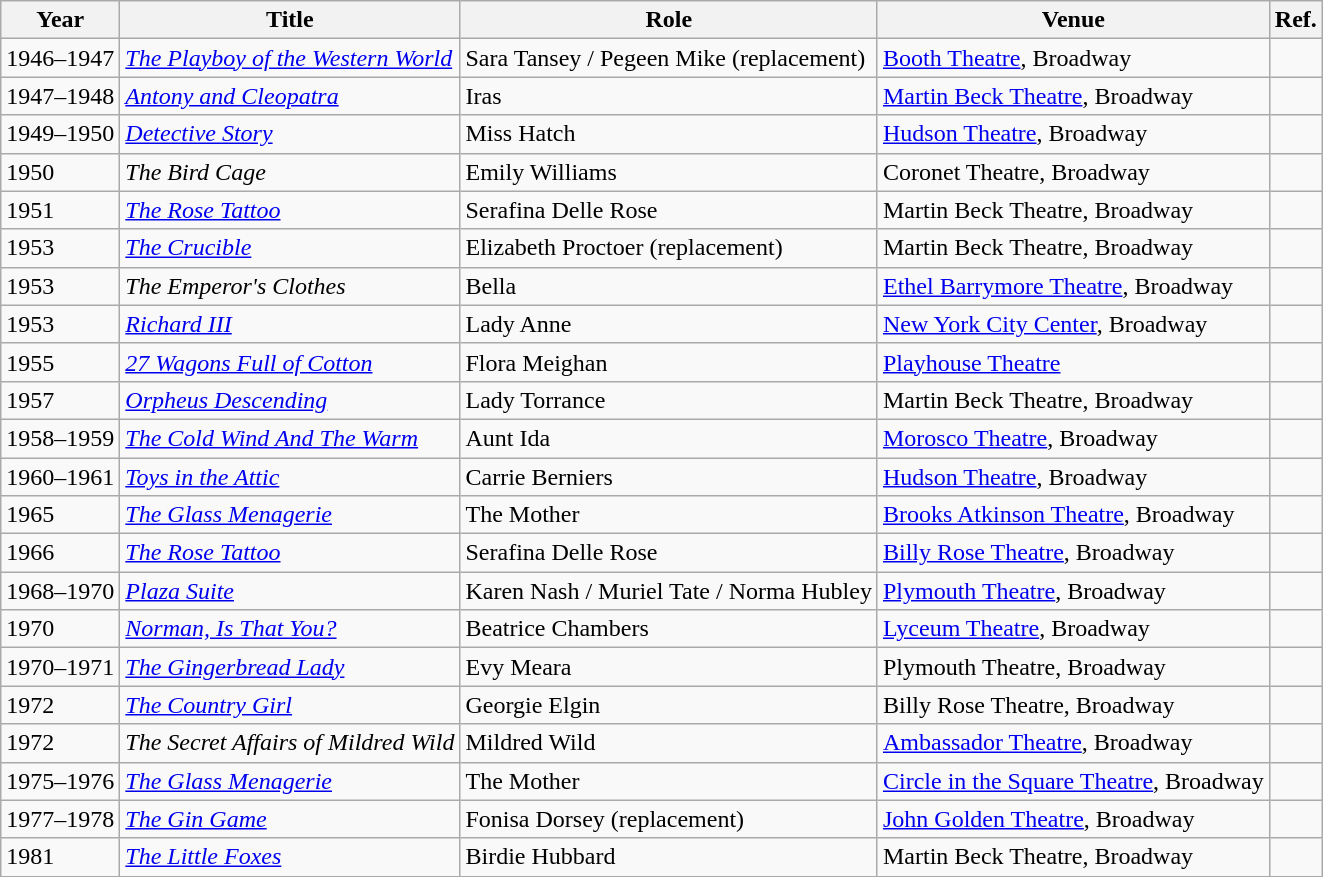<table class="wikitable">
<tr>
<th>Year</th>
<th>Title</th>
<th>Role</th>
<th>Venue</th>
<th>Ref.</th>
</tr>
<tr>
<td>1946–1947</td>
<td><em><a href='#'>The Playboy of the Western World</a></em></td>
<td>Sara Tansey / Pegeen Mike (replacement)</td>
<td><a href='#'>Booth Theatre</a>, Broadway</td>
<td></td>
</tr>
<tr>
<td>1947–1948</td>
<td><em><a href='#'>Antony and Cleopatra</a></em></td>
<td>Iras</td>
<td><a href='#'>Martin Beck Theatre</a>, Broadway</td>
<td></td>
</tr>
<tr>
<td>1949–1950</td>
<td><em><a href='#'>Detective Story</a></em></td>
<td>Miss Hatch</td>
<td><a href='#'>Hudson Theatre</a>, Broadway</td>
<td></td>
</tr>
<tr>
<td>1950</td>
<td><em>The Bird Cage</em></td>
<td>Emily Williams</td>
<td>Coronet Theatre, Broadway</td>
<td></td>
</tr>
<tr>
<td>1951</td>
<td><em><a href='#'>The Rose Tattoo</a></em></td>
<td>Serafina Delle Rose</td>
<td>Martin Beck Theatre, Broadway</td>
<td></td>
</tr>
<tr>
<td>1953</td>
<td><em><a href='#'>The Crucible</a></em></td>
<td>Elizabeth Proctoer (replacement)</td>
<td>Martin Beck Theatre, Broadway</td>
<td></td>
</tr>
<tr>
<td>1953</td>
<td><em>The Emperor's Clothes</em></td>
<td>Bella</td>
<td><a href='#'>Ethel Barrymore Theatre</a>, Broadway</td>
<td></td>
</tr>
<tr>
<td>1953</td>
<td><em><a href='#'>Richard III</a></em></td>
<td>Lady Anne</td>
<td><a href='#'>New York City Center</a>, Broadway</td>
<td></td>
</tr>
<tr>
<td>1955</td>
<td><em><a href='#'>27 Wagons Full of Cotton</a></em></td>
<td>Flora Meighan</td>
<td><a href='#'>Playhouse Theatre</a></td>
<td></td>
</tr>
<tr>
<td>1957</td>
<td><em><a href='#'>Orpheus Descending</a></em></td>
<td>Lady Torrance</td>
<td>Martin Beck Theatre, Broadway</td>
<td></td>
</tr>
<tr>
<td>1958–1959</td>
<td><em><a href='#'>The Cold Wind And The Warm</a></em></td>
<td>Aunt Ida</td>
<td><a href='#'>Morosco Theatre</a>, Broadway</td>
<td></td>
</tr>
<tr>
<td>1960–1961</td>
<td><em><a href='#'>Toys in the Attic</a></em></td>
<td>Carrie Berniers</td>
<td><a href='#'>Hudson Theatre</a>, Broadway</td>
<td></td>
</tr>
<tr>
<td>1965</td>
<td><em><a href='#'>The Glass Menagerie</a></em></td>
<td>The Mother</td>
<td><a href='#'>Brooks Atkinson Theatre</a>, Broadway</td>
<td></td>
</tr>
<tr>
<td>1966</td>
<td><em><a href='#'>The Rose Tattoo</a></em></td>
<td>Serafina Delle Rose</td>
<td><a href='#'>Billy Rose Theatre</a>, Broadway</td>
<td></td>
</tr>
<tr>
<td>1968–1970</td>
<td><em><a href='#'>Plaza Suite</a></em></td>
<td>Karen Nash / Muriel Tate / Norma Hubley</td>
<td><a href='#'>Plymouth Theatre</a>, Broadway</td>
<td></td>
</tr>
<tr>
<td>1970</td>
<td><em><a href='#'>Norman, Is That You?</a></em></td>
<td>Beatrice Chambers</td>
<td><a href='#'>Lyceum Theatre</a>, Broadway</td>
<td></td>
</tr>
<tr>
<td>1970–1971</td>
<td><em><a href='#'>The Gingerbread Lady</a></em></td>
<td>Evy Meara</td>
<td>Plymouth Theatre, Broadway</td>
<td></td>
</tr>
<tr>
<td>1972</td>
<td><em><a href='#'>The Country Girl</a></em></td>
<td>Georgie Elgin</td>
<td>Billy Rose Theatre, Broadway</td>
<td></td>
</tr>
<tr>
<td>1972</td>
<td><em>The Secret Affairs of Mildred Wild</em></td>
<td>Mildred Wild</td>
<td><a href='#'>Ambassador Theatre</a>, Broadway</td>
<td></td>
</tr>
<tr>
<td>1975–1976</td>
<td><em><a href='#'>The Glass Menagerie</a></em></td>
<td>The Mother</td>
<td><a href='#'>Circle in the Square Theatre</a>, Broadway</td>
<td></td>
</tr>
<tr>
<td>1977–1978</td>
<td><em><a href='#'>The Gin Game</a></em></td>
<td>Fonisa Dorsey (replacement)</td>
<td><a href='#'>John Golden Theatre</a>, Broadway</td>
<td></td>
</tr>
<tr>
<td>1981</td>
<td><em><a href='#'>The Little Foxes</a></em></td>
<td>Birdie Hubbard</td>
<td>Martin Beck Theatre, Broadway</td>
<td></td>
</tr>
<tr>
</tr>
</table>
